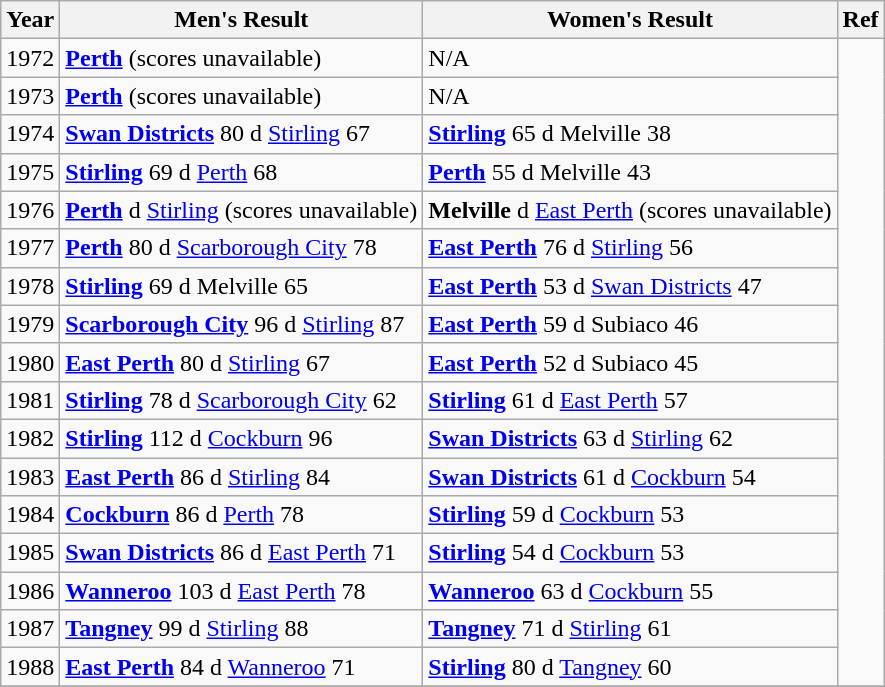<table class="wikitable">
<tr>
<th>Year</th>
<th>Men's Result</th>
<th>Women's Result</th>
<th>Ref</th>
</tr>
<tr>
<td align=center>1972</td>
<td><strong><a href='#'>Perth</a></strong> (scores unavailable)</td>
<td>N/A</td>
<td align=center rowspan="17"></td>
</tr>
<tr>
<td align=center>1973</td>
<td><strong><a href='#'>Perth</a></strong> (scores unavailable)</td>
<td>N/A</td>
</tr>
<tr>
<td align=center>1974</td>
<td><strong><a href='#'>Swan Districts</a></strong> 80 d <a href='#'>Stirling</a> 67</td>
<td><strong><a href='#'>Stirling</a></strong> 65 d Melville 38</td>
</tr>
<tr>
<td align=center>1975</td>
<td><strong><a href='#'>Stirling</a></strong> 69 d <a href='#'>Perth</a> 68</td>
<td><strong><a href='#'>Perth</a></strong> 55 d Melville 43</td>
</tr>
<tr>
<td align=center>1976</td>
<td><strong><a href='#'>Perth</a></strong> d <a href='#'>Stirling</a> (scores unavailable)</td>
<td><strong>Melville</strong> d <a href='#'>East Perth</a> (scores unavailable)</td>
</tr>
<tr>
<td align=center>1977</td>
<td><strong><a href='#'>Perth</a></strong> 80 d <a href='#'>Scarborough City</a> 78</td>
<td><strong><a href='#'>East Perth</a></strong> 76 d <a href='#'>Stirling</a> 56</td>
</tr>
<tr>
<td align=center>1978</td>
<td><strong><a href='#'>Stirling</a></strong> 69 d Melville 65</td>
<td><strong><a href='#'>East Perth</a></strong> 53 d <a href='#'>Swan Districts</a> 47</td>
</tr>
<tr>
<td align=center>1979</td>
<td><strong><a href='#'>Scarborough City</a></strong> 96 d <a href='#'>Stirling</a> 87</td>
<td><strong><a href='#'>East Perth</a></strong> 59 d Subiaco 46</td>
</tr>
<tr>
<td align=center>1980</td>
<td><strong><a href='#'>East Perth</a></strong> 80 d <a href='#'>Stirling</a> 67</td>
<td><strong><a href='#'>East Perth</a></strong> 52 d Subiaco 45</td>
</tr>
<tr>
<td align=center>1981</td>
<td><strong><a href='#'>Stirling</a></strong> 78 d <a href='#'>Scarborough City</a> 62</td>
<td><strong><a href='#'>Stirling</a></strong> 61 d <a href='#'>East Perth</a> 57</td>
</tr>
<tr>
<td align=center>1982</td>
<td><strong><a href='#'>Stirling</a></strong> 112 d <a href='#'>Cockburn</a> 96</td>
<td><strong><a href='#'>Swan Districts</a></strong> 63 d <a href='#'>Stirling</a> 62</td>
</tr>
<tr>
<td align=center>1983</td>
<td><strong><a href='#'>East Perth</a></strong> 86 d <a href='#'>Stirling</a> 84</td>
<td><strong><a href='#'>Swan Districts</a></strong> 61 d <a href='#'>Cockburn</a> 54</td>
</tr>
<tr>
<td align=center>1984</td>
<td><strong><a href='#'>Cockburn</a></strong> 86 d <a href='#'>Perth</a> 78</td>
<td><strong><a href='#'>Stirling</a></strong> 59 d <a href='#'>Cockburn</a> 53</td>
</tr>
<tr>
<td align=center>1985</td>
<td><strong><a href='#'>Swan Districts</a></strong> 86 d <a href='#'>East Perth</a> 71</td>
<td><strong><a href='#'>Stirling</a></strong> 54 d <a href='#'>Cockburn</a> 53</td>
</tr>
<tr>
<td align=center>1986</td>
<td><strong><a href='#'>Wanneroo</a></strong> 103 d <a href='#'>East Perth</a> 78</td>
<td><strong><a href='#'>Wanneroo</a></strong> 63 d <a href='#'>Cockburn</a> 55</td>
</tr>
<tr>
<td align=center>1987</td>
<td><strong><a href='#'>Tangney</a></strong> 99 d <a href='#'>Stirling</a> 88</td>
<td><strong><a href='#'>Tangney</a></strong> 71 d <a href='#'>Stirling</a> 61</td>
</tr>
<tr>
<td align=center>1988</td>
<td><strong><a href='#'>East Perth</a></strong> 84 d <a href='#'>Wanneroo</a> 71</td>
<td><strong><a href='#'>Stirling</a></strong> 80 d <a href='#'>Tangney</a> 60</td>
</tr>
<tr>
</tr>
</table>
